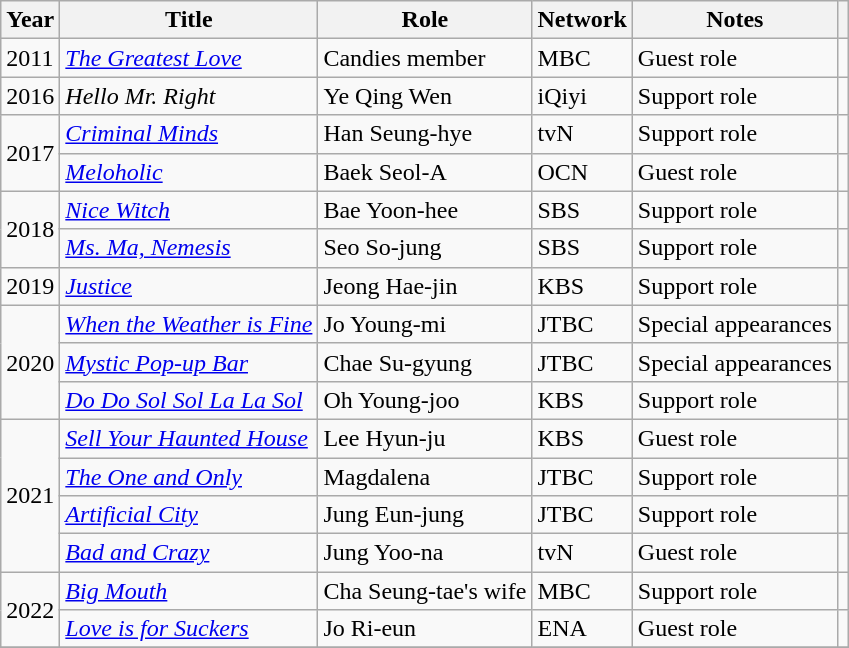<table class="wikitable">
<tr>
<th>Year</th>
<th>Title</th>
<th>Role</th>
<th>Network</th>
<th>Notes</th>
<th></th>
</tr>
<tr>
<td>2011</td>
<td><em><a href='#'>The Greatest Love</a></em></td>
<td>Candies member</td>
<td>MBC</td>
<td>Guest role</td>
<td></td>
</tr>
<tr>
<td>2016</td>
<td><em>Hello Mr. Right</em></td>
<td>Ye Qing Wen</td>
<td>iQiyi</td>
<td>Support role</td>
<td></td>
</tr>
<tr>
<td rowspan=2>2017</td>
<td><em><a href='#'>Criminal Minds</a></em></td>
<td>Han Seung-hye</td>
<td>tvN</td>
<td>Support role</td>
<td></td>
</tr>
<tr>
<td><em><a href='#'>Meloholic</a></em></td>
<td>Baek Seol-A</td>
<td>OCN</td>
<td>Guest role</td>
<td></td>
</tr>
<tr>
<td rowspan=2>2018</td>
<td><em><a href='#'>Nice Witch</a></em></td>
<td>Bae Yoon-hee</td>
<td>SBS</td>
<td>Support role</td>
<td></td>
</tr>
<tr>
<td><em><a href='#'>Ms. Ma, Nemesis</a></em></td>
<td>Seo So-jung</td>
<td>SBS</td>
<td>Support role</td>
<td></td>
</tr>
<tr>
<td>2019</td>
<td><em><a href='#'>Justice</a></em></td>
<td>Jeong Hae-jin</td>
<td>KBS</td>
<td>Support role</td>
<td></td>
</tr>
<tr>
<td rowspan=3>2020</td>
<td><em><a href='#'>When the Weather is Fine</a></em></td>
<td>Jo Young-mi</td>
<td>JTBC</td>
<td>Special appearances</td>
<td></td>
</tr>
<tr>
<td><em><a href='#'>Mystic Pop-up Bar</a></em></td>
<td>Chae Su-gyung</td>
<td>JTBC</td>
<td>Special appearances</td>
<td></td>
</tr>
<tr>
<td><em><a href='#'>Do Do Sol Sol La La Sol</a></em></td>
<td>Oh Young-joo</td>
<td>KBS</td>
<td>Support role</td>
<td></td>
</tr>
<tr>
<td rowspan=4>2021</td>
<td><em><a href='#'>Sell Your Haunted House</a></em></td>
<td>Lee Hyun-ju</td>
<td>KBS</td>
<td>Guest role</td>
<td></td>
</tr>
<tr>
<td><em><a href='#'>The One and Only</a></em></td>
<td>Magdalena</td>
<td>JTBC</td>
<td>Support role</td>
<td></td>
</tr>
<tr>
<td><em><a href='#'>Artificial City</a></em></td>
<td>Jung Eun-jung</td>
<td>JTBC</td>
<td>Support role</td>
<td></td>
</tr>
<tr>
<td><em><a href='#'>Bad and Crazy</a></em></td>
<td>Jung Yoo-na</td>
<td>tvN</td>
<td>Guest role</td>
<td></td>
</tr>
<tr>
<td rowspan=2>2022</td>
<td><em><a href='#'>Big Mouth</a></em></td>
<td>Cha Seung-tae's wife</td>
<td>MBC</td>
<td>Support role</td>
<td></td>
</tr>
<tr>
<td><em><a href='#'>Love is for Suckers</a></em></td>
<td>Jo Ri-eun</td>
<td>ENA</td>
<td>Guest role</td>
<td></td>
</tr>
<tr>
</tr>
</table>
